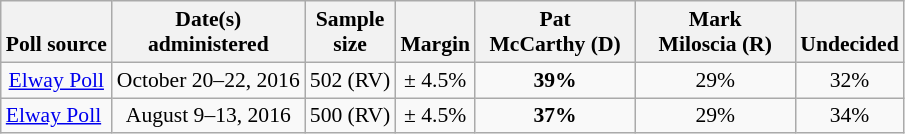<table class="wikitable" style="font-size:90%;text-align:center;">
<tr valign=bottom>
<th>Poll source</th>
<th>Date(s)<br>administered</th>
<th>Sample<br>size</th>
<th>Margin<br></th>
<th style="width:100px;">Pat<br>McCarthy (D)</th>
<th style="width:100px;">Mark<br>Miloscia (R)</th>
<th>Undecided</th>
</tr>
<tr>
<td><a href='#'>Elway Poll</a></td>
<td>October 20–22, 2016</td>
<td>502 (RV)</td>
<td>± 4.5%</td>
<td><strong>39%</strong></td>
<td>29%</td>
<td>32%</td>
</tr>
<tr>
<td style="text-align:left;"><a href='#'>Elway Poll</a></td>
<td>August 9–13, 2016</td>
<td>500 (RV)</td>
<td>± 4.5%</td>
<td><strong>37%</strong></td>
<td>29%</td>
<td>34%</td>
</tr>
</table>
